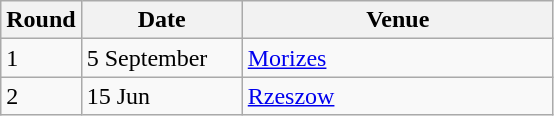<table class="wikitable" style="font-size: 100%">
<tr>
<th width=30>Round</th>
<th width=100>Date</th>
<th width=200>Venue</th>
</tr>
<tr>
<td>1</td>
<td>5 September</td>
<td> <a href='#'>Morizes</a></td>
</tr>
<tr>
<td>2</td>
<td>15 Jun</td>
<td> <a href='#'>Rzeszow</a></td>
</tr>
</table>
